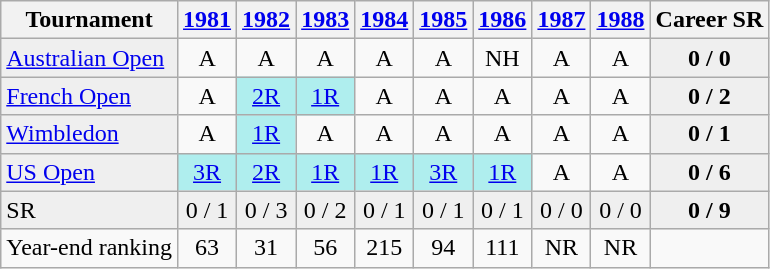<table class="wikitable">
<tr>
<th>Tournament</th>
<th><a href='#'>1981</a></th>
<th><a href='#'>1982</a></th>
<th><a href='#'>1983</a></th>
<th><a href='#'>1984</a></th>
<th><a href='#'>1985</a></th>
<th><a href='#'>1986</a></th>
<th><a href='#'>1987</a></th>
<th><a href='#'>1988</a></th>
<th>Career SR</th>
</tr>
<tr>
<td style="background:#EFEFEF;"><a href='#'>Australian Open</a></td>
<td align="center">A</td>
<td align="center">A</td>
<td align="center">A</td>
<td align="center">A</td>
<td align="center">A</td>
<td align="center">NH</td>
<td align="center">A</td>
<td align="center">A</td>
<td align="center" style="background:#EFEFEF;"><strong>0 / 0</strong></td>
</tr>
<tr>
<td style="background:#EFEFEF;"><a href='#'>French Open</a></td>
<td align="center">A</td>
<td align="center" style="background:#afeeee;"><a href='#'>2R</a></td>
<td align="center" style="background:#afeeee;"><a href='#'>1R</a></td>
<td align="center">A</td>
<td align="center">A</td>
<td align="center">A</td>
<td align="center">A</td>
<td align="center">A</td>
<td align="center" style="background:#EFEFEF;"><strong>0 / 2</strong></td>
</tr>
<tr>
<td style="background:#EFEFEF;"><a href='#'>Wimbledon</a></td>
<td align="center">A</td>
<td align="center" style="background:#afeeee;"><a href='#'>1R</a></td>
<td align="center">A</td>
<td align="center">A</td>
<td align="center">A</td>
<td align="center">A</td>
<td align="center">A</td>
<td align="center">A</td>
<td align="center" style="background:#EFEFEF;"><strong>0 / 1</strong></td>
</tr>
<tr>
<td style="background:#EFEFEF;"><a href='#'>US Open</a></td>
<td align="center" style="background:#afeeee;"><a href='#'>3R</a></td>
<td align="center" style="background:#afeeee;"><a href='#'>2R</a></td>
<td align="center" style="background:#afeeee;"><a href='#'>1R</a></td>
<td align="center" style="background:#afeeee;"><a href='#'>1R</a></td>
<td align="center" style="background:#afeeee;"><a href='#'>3R</a></td>
<td align="center" style="background:#afeeee;"><a href='#'>1R</a></td>
<td align="center">A</td>
<td align="center">A</td>
<td align="center" style="background:#EFEFEF;"><strong>0 / 6</strong></td>
</tr>
<tr>
<td style="background:#EFEFEF;">SR</td>
<td align="center" style="background:#EFEFEF;">0 / 1</td>
<td align="center" style="background:#EFEFEF;">0 / 3</td>
<td align="center" style="background:#EFEFEF;">0 / 2</td>
<td align="center" style="background:#EFEFEF;">0 / 1</td>
<td align="center" style="background:#EFEFEF;">0 / 1</td>
<td align="center" style="background:#EFEFEF;">0 / 1</td>
<td align="center" style="background:#EFEFEF;">0 / 0</td>
<td align="center" style="background:#EFEFEF;">0 / 0</td>
<td align="center" style="background:#EFEFEF;"><strong>0 / 9</strong></td>
</tr>
<tr>
<td align=left>Year-end ranking</td>
<td align="center">63</td>
<td align="center">31</td>
<td align="center">56</td>
<td align="center">215</td>
<td align="center">94</td>
<td align="center">111</td>
<td align="center">NR</td>
<td align="center">NR</td>
<td></td>
</tr>
</table>
